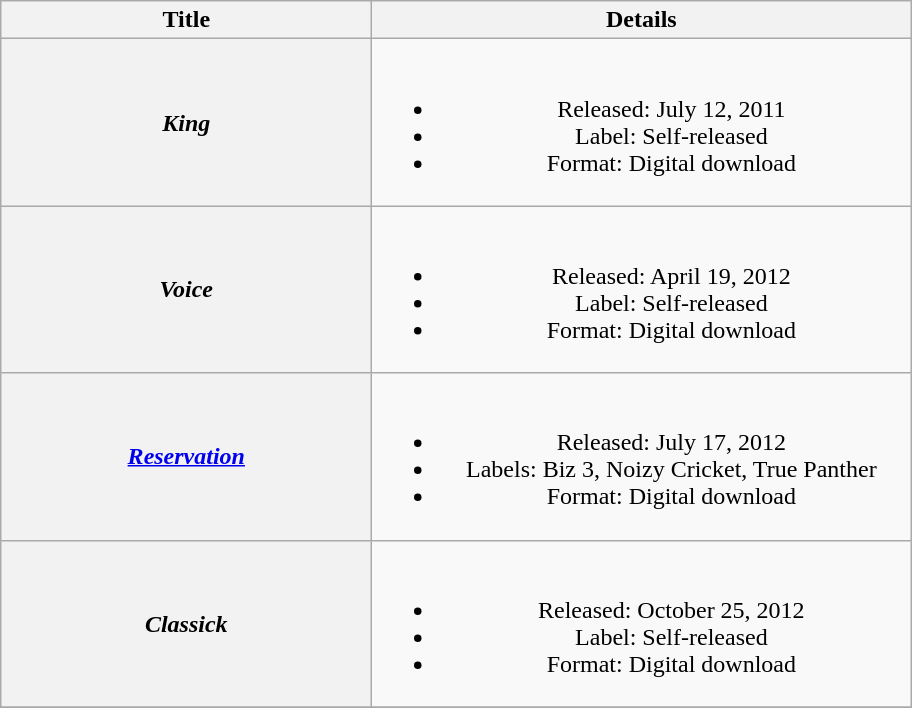<table class="wikitable plainrowheaders" style="text-align:center;">
<tr>
<th scope="col" style="width:15em;">Title</th>
<th scope="col" style="width:22em;">Details</th>
</tr>
<tr>
<th scope="row"><em>King</em></th>
<td><br><ul><li>Released: July 12, 2011</li><li>Label: Self-released</li><li>Format: Digital download</li></ul></td>
</tr>
<tr>
<th scope="row"><em>Voice</em></th>
<td><br><ul><li>Released: April 19, 2012</li><li>Label: Self-released</li><li>Format: Digital download</li></ul></td>
</tr>
<tr>
<th scope="row"><em><a href='#'>Reservation</a></em></th>
<td><br><ul><li>Released: July 17, 2012</li><li>Labels: Biz 3, Noizy Cricket, True Panther</li><li>Format: Digital download</li></ul></td>
</tr>
<tr>
<th scope="row"><em>Classick</em></th>
<td><br><ul><li>Released: October 25, 2012</li><li>Label: Self-released</li><li>Format: Digital download</li></ul></td>
</tr>
<tr>
</tr>
</table>
